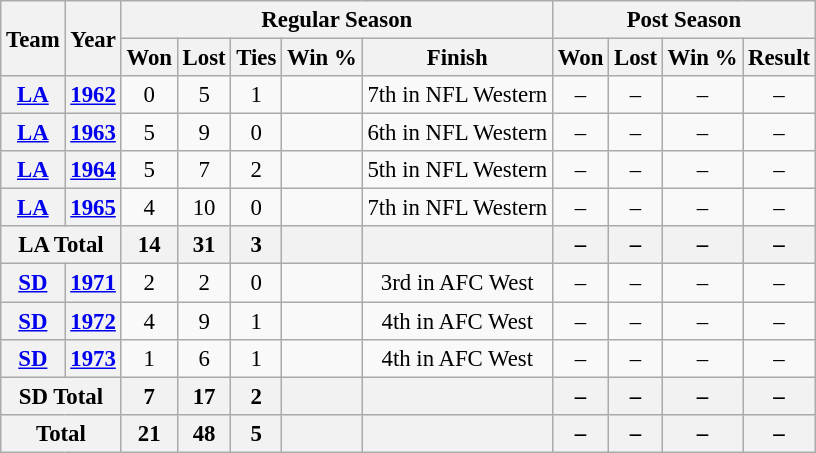<table class="wikitable" style="font-size: 95%; text-align:center;">
<tr>
<th rowspan="2">Team</th>
<th rowspan="2">Year</th>
<th colspan="5">Regular Season</th>
<th colspan="4">Post Season</th>
</tr>
<tr>
<th>Won</th>
<th>Lost</th>
<th>Ties</th>
<th>Win %</th>
<th>Finish</th>
<th>Won</th>
<th>Lost</th>
<th>Win %</th>
<th>Result</th>
</tr>
<tr>
<th><a href='#'>LA</a></th>
<th><a href='#'>1962</a></th>
<td>0</td>
<td>5</td>
<td>1</td>
<td></td>
<td>7th in NFL Western</td>
<td>–</td>
<td>–</td>
<td>–</td>
<td>–</td>
</tr>
<tr>
<th><a href='#'>LA</a></th>
<th><a href='#'>1963</a></th>
<td>5</td>
<td>9</td>
<td>0</td>
<td></td>
<td>6th in NFL Western</td>
<td>–</td>
<td>–</td>
<td>–</td>
<td>–</td>
</tr>
<tr>
<th><a href='#'>LA</a></th>
<th><a href='#'>1964</a></th>
<td>5</td>
<td>7</td>
<td>2</td>
<td></td>
<td>5th in NFL Western</td>
<td>–</td>
<td>–</td>
<td>–</td>
<td>–</td>
</tr>
<tr>
<th><a href='#'>LA</a></th>
<th><a href='#'>1965</a></th>
<td>4</td>
<td>10</td>
<td>0</td>
<td></td>
<td>7th in NFL Western</td>
<td>–</td>
<td>–</td>
<td>–</td>
<td>–</td>
</tr>
<tr>
<th colspan="2">LA Total</th>
<th>14</th>
<th>31</th>
<th>3</th>
<th></th>
<th></th>
<th>–</th>
<th>–</th>
<th>–</th>
<th>–</th>
</tr>
<tr>
<th><a href='#'>SD</a></th>
<th><a href='#'>1971</a></th>
<td>2</td>
<td>2</td>
<td>0</td>
<td></td>
<td>3rd in AFC West</td>
<td>–</td>
<td>–</td>
<td>–</td>
<td>–</td>
</tr>
<tr>
<th><a href='#'>SD</a></th>
<th><a href='#'>1972</a></th>
<td>4</td>
<td>9</td>
<td>1</td>
<td></td>
<td>4th in AFC West</td>
<td>–</td>
<td>–</td>
<td>–</td>
<td>–</td>
</tr>
<tr>
<th><a href='#'>SD</a></th>
<th><a href='#'>1973</a></th>
<td>1</td>
<td>6</td>
<td>1</td>
<td></td>
<td>4th in AFC West</td>
<td>–</td>
<td>–</td>
<td>–</td>
<td>–</td>
</tr>
<tr>
<th colspan="2">SD Total</th>
<th>7</th>
<th>17</th>
<th>2</th>
<th></th>
<th></th>
<th>–</th>
<th>–</th>
<th>–</th>
<th>–</th>
</tr>
<tr>
<th colspan="2">Total</th>
<th>21</th>
<th>48</th>
<th>5</th>
<th></th>
<th></th>
<th>–</th>
<th>–</th>
<th>–</th>
<th>–</th>
</tr>
</table>
